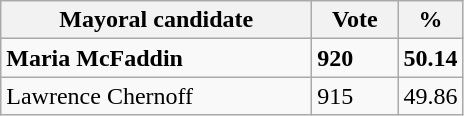<table class="wikitable">
<tr>
<th width="200px">Mayoral candidate</th>
<th width="50px">Vote</th>
<th width="30px">%</th>
</tr>
<tr>
<td><strong>Maria McFaddin</strong> </td>
<td><strong>920</strong></td>
<td><strong>50.14</strong></td>
</tr>
<tr>
<td>Lawrence Chernoff</td>
<td>915</td>
<td>49.86</td>
</tr>
</table>
